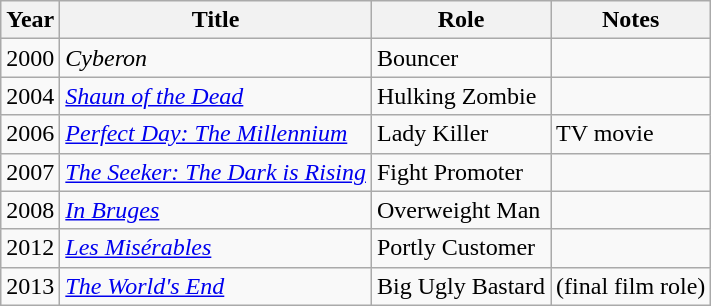<table class="wikitable">
<tr>
<th>Year</th>
<th>Title</th>
<th>Role</th>
<th>Notes</th>
</tr>
<tr>
<td>2000</td>
<td><em>Cyberon</em></td>
<td>Bouncer</td>
<td></td>
</tr>
<tr>
<td>2004</td>
<td><em><a href='#'>Shaun of the Dead</a></em></td>
<td>Hulking Zombie</td>
<td></td>
</tr>
<tr>
<td>2006</td>
<td><em><a href='#'>Perfect Day: The Millennium</a></em></td>
<td>Lady Killer</td>
<td>TV movie</td>
</tr>
<tr>
<td>2007</td>
<td><em><a href='#'>The Seeker: The Dark is Rising</a></em></td>
<td>Fight Promoter</td>
<td></td>
</tr>
<tr>
<td>2008</td>
<td><em><a href='#'>In Bruges</a></em></td>
<td>Overweight Man</td>
<td></td>
</tr>
<tr>
<td>2012</td>
<td><em><a href='#'>Les Misérables</a></em></td>
<td>Portly Customer</td>
<td></td>
</tr>
<tr>
<td>2013</td>
<td><em><a href='#'>The World's End</a></em></td>
<td>Big Ugly Bastard</td>
<td>(final film role)</td>
</tr>
</table>
